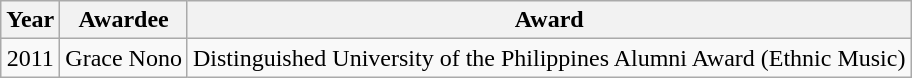<table class="wikitable" style="text-align: center;">
<tr>
<th>Year</th>
<th>Awardee</th>
<th>Award</th>
</tr>
<tr>
<td>2011</td>
<td>Grace Nono</td>
<td>Distinguished University of the Philippines Alumni Award (Ethnic Music)</td>
</tr>
</table>
